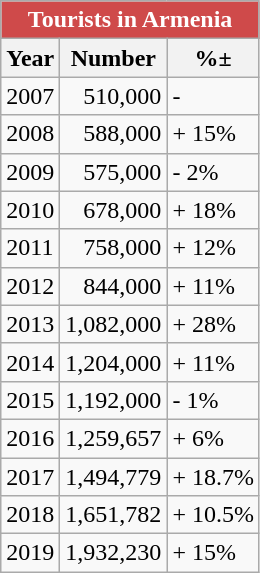<table class="wikitable floatright">
<tr>
<td colspan="8" style="text-align: center; background:#CF4A4A; color:white;"><strong>Tourists in Armenia</strong></td>
</tr>
<tr>
<th>Year</th>
<th>Number</th>
<th>%±</th>
</tr>
<tr>
<td>2007</td>
<td style="text-align: right">510,000</td>
<td>-</td>
</tr>
<tr>
<td>2008</td>
<td style="text-align: right">588,000</td>
<td>+ 15%</td>
</tr>
<tr>
<td>2009</td>
<td style="text-align: right">575,000</td>
<td>- 2%</td>
</tr>
<tr>
<td>2010</td>
<td style="text-align: right">678,000</td>
<td>+ 18%</td>
</tr>
<tr>
<td>2011</td>
<td style="text-align: right">758,000</td>
<td>+ 12%</td>
</tr>
<tr>
<td>2012</td>
<td style="text-align: right">844,000</td>
<td>+ 11%</td>
</tr>
<tr>
<td>2013</td>
<td style="text-align: right">1,082,000</td>
<td>+ 28%</td>
</tr>
<tr>
<td>2014</td>
<td style="text-align: right">1,204,000</td>
<td>+ 11%</td>
</tr>
<tr>
<td>2015</td>
<td style="text-align: right">1,192,000</td>
<td>- 1%</td>
</tr>
<tr>
<td>2016</td>
<td style="text-align: right">1,259,657</td>
<td>+ 6%</td>
</tr>
<tr>
<td>2017</td>
<td style="text-align: right">1,494,779</td>
<td>+ 18.7%</td>
</tr>
<tr>
<td>2018</td>
<td style="text-align: right">1,651,782</td>
<td>+ 10.5%</td>
</tr>
<tr>
<td>2019</td>
<td style="text-align: right">1,932,230</td>
<td>+ 15%</td>
</tr>
</table>
